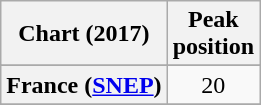<table class="wikitable sortable plainrowheaders" style="text-align:center;">
<tr>
<th>Chart (2017)</th>
<th>Peak<br>position</th>
</tr>
<tr>
</tr>
<tr>
</tr>
<tr>
<th scope="row">France (<a href='#'>SNEP</a>)</th>
<td>20</td>
</tr>
<tr>
</tr>
</table>
